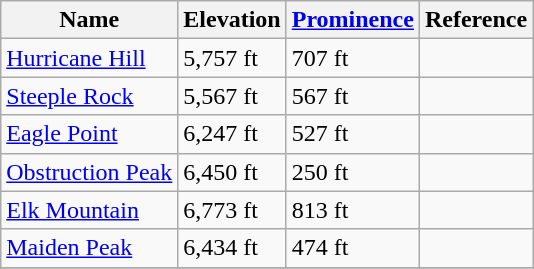<table class="wikitable">
<tr>
<th>Name</th>
<th>Elevation</th>
<th><a href='#'>Prominence</a></th>
<th>Reference</th>
</tr>
<tr>
<td><a href='#'>Hurricane Hill</a></td>
<td>5,757 ft</td>
<td>707 ft</td>
<td></td>
</tr>
<tr>
<td><a href='#'>Steeple Rock</a></td>
<td>5,567 ft</td>
<td>567 ft</td>
<td></td>
</tr>
<tr>
<td><a href='#'>Eagle Point</a></td>
<td>6,247 ft</td>
<td>527 ft</td>
<td></td>
</tr>
<tr>
<td><a href='#'>Obstruction Peak</a></td>
<td>6,450 ft</td>
<td>250 ft</td>
<td></td>
</tr>
<tr>
<td><a href='#'>Elk Mountain</a></td>
<td>6,773 ft</td>
<td>813 ft</td>
<td></td>
</tr>
<tr>
<td><a href='#'>Maiden Peak</a></td>
<td>6,434 ft</td>
<td>474 ft</td>
<td></td>
</tr>
<tr>
</tr>
</table>
